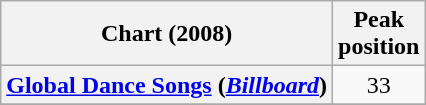<table class="wikitable sortable plainrowheaders">
<tr>
<th>Chart (2008)</th>
<th>Peak<br>position</th>
</tr>
<tr>
<th scope="row"><a href='#'>Global Dance Songs</a> (<a href='#'><em>Billboard</em></a>)</th>
<td align="center">33</td>
</tr>
<tr>
</tr>
<tr>
</tr>
<tr>
</tr>
</table>
